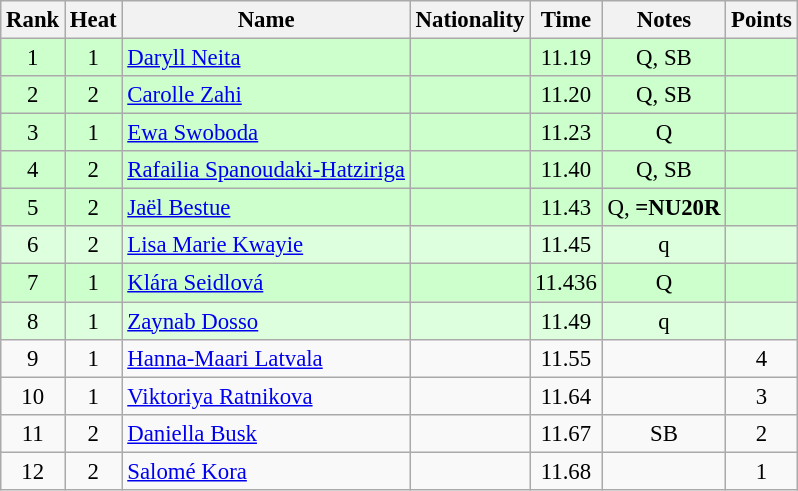<table class="wikitable sortable" style="text-align:center; font-size:95%">
<tr>
<th>Rank</th>
<th>Heat</th>
<th>Name</th>
<th>Nationality</th>
<th>Time</th>
<th>Notes</th>
<th>Points</th>
</tr>
<tr bgcolor=ccffcc>
<td>1</td>
<td>1</td>
<td align=left><a href='#'>Daryll Neita</a></td>
<td align=left></td>
<td>11.19</td>
<td>Q, SB</td>
<td></td>
</tr>
<tr bgcolor=ccffcc>
<td>2</td>
<td>2</td>
<td align=left><a href='#'>Carolle Zahi</a></td>
<td align=left></td>
<td>11.20</td>
<td>Q, SB</td>
<td></td>
</tr>
<tr bgcolor=ccffcc>
<td>3</td>
<td>1</td>
<td align=left><a href='#'>Ewa Swoboda</a></td>
<td align=left></td>
<td>11.23</td>
<td>Q</td>
<td></td>
</tr>
<tr bgcolor=ccffcc>
<td>4</td>
<td>2</td>
<td align=left><a href='#'>Rafailia Spanoudaki-Hatziriga</a></td>
<td align=left></td>
<td>11.40</td>
<td>Q, SB</td>
<td></td>
</tr>
<tr bgcolor=ccffcc>
<td>5</td>
<td>2</td>
<td align=left><a href='#'>Jaël Bestue</a></td>
<td align=left></td>
<td>11.43</td>
<td>Q, <strong>=NU20R</strong></td>
<td></td>
</tr>
<tr bgcolor=ddffdd>
<td>6</td>
<td>2</td>
<td align=left><a href='#'>Lisa Marie Kwayie</a></td>
<td align=left></td>
<td>11.45</td>
<td>q</td>
<td></td>
</tr>
<tr bgcolor=ccffcc>
<td>7</td>
<td>1</td>
<td align=left><a href='#'>Klára Seidlová</a></td>
<td align=left></td>
<td>11.436</td>
<td>Q</td>
<td></td>
</tr>
<tr bgcolor=ddffdd>
<td>8</td>
<td>1</td>
<td align=left><a href='#'>Zaynab Dosso</a></td>
<td align=left></td>
<td>11.49</td>
<td>q</td>
<td></td>
</tr>
<tr>
<td>9</td>
<td>1</td>
<td align=left><a href='#'>Hanna-Maari Latvala</a></td>
<td align=left></td>
<td>11.55</td>
<td></td>
<td>4</td>
</tr>
<tr>
<td>10</td>
<td>1</td>
<td align=left><a href='#'>Viktoriya Ratnikova</a></td>
<td align=left></td>
<td>11.64</td>
<td></td>
<td>3</td>
</tr>
<tr>
<td>11</td>
<td>2</td>
<td align=left><a href='#'>Daniella Busk</a></td>
<td align=left></td>
<td>11.67</td>
<td>SB</td>
<td>2</td>
</tr>
<tr>
<td>12</td>
<td>2</td>
<td align=left><a href='#'>Salomé Kora</a></td>
<td align=left></td>
<td>11.68</td>
<td></td>
<td>1</td>
</tr>
</table>
